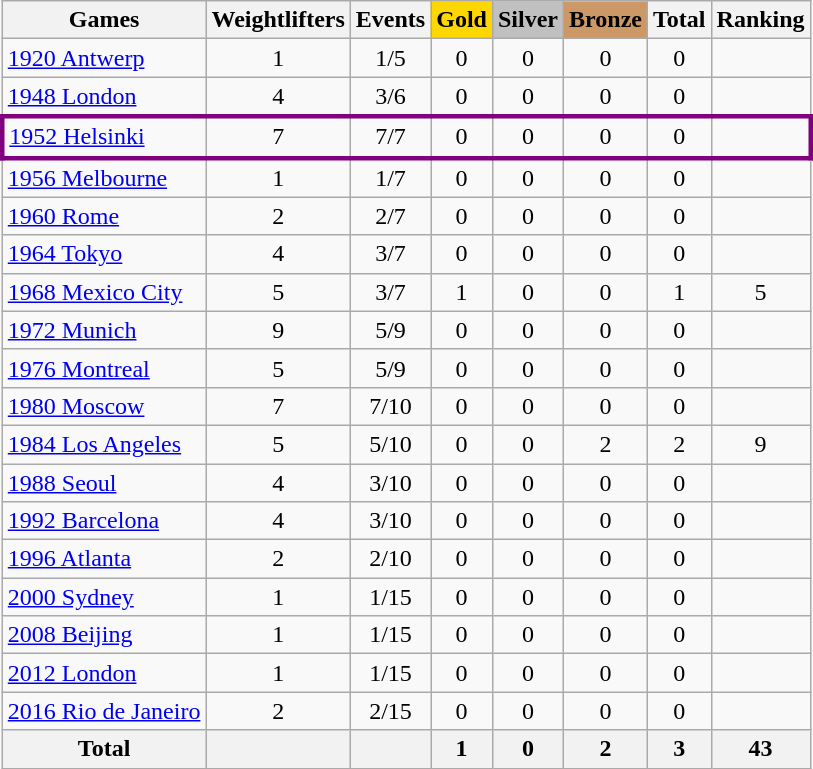<table class="wikitable sortable" style="text-align:center">
<tr>
<th>Games</th>
<th>Weightlifters</th>
<th>Events</th>
<th style="background-color:gold;">Gold</th>
<th style="background-color:silver;">Silver</th>
<th style="background-color:#c96;">Bronze</th>
<th>Total</th>
<th>Ranking</th>
</tr>
<tr>
<td align=left><a href='#'>1920 Antwerp</a></td>
<td>1</td>
<td>1/5</td>
<td>0</td>
<td>0</td>
<td>0</td>
<td>0</td>
<td></td>
</tr>
<tr>
<td align=left><a href='#'>1948 London</a></td>
<td>4</td>
<td>3/6</td>
<td>0</td>
<td>0</td>
<td>0</td>
<td>0</td>
<td></td>
</tr>
<tr align=center style="border: 3px solid purple">
<td align=left><a href='#'>1952 Helsinki</a></td>
<td>7</td>
<td>7/7</td>
<td>0</td>
<td>0</td>
<td>0</td>
<td>0</td>
<td></td>
</tr>
<tr>
<td align=left><a href='#'>1956 Melbourne</a></td>
<td>1</td>
<td>1/7</td>
<td>0</td>
<td>0</td>
<td>0</td>
<td>0</td>
<td></td>
</tr>
<tr>
<td align=left><a href='#'>1960 Rome</a></td>
<td>2</td>
<td>2/7</td>
<td>0</td>
<td>0</td>
<td>0</td>
<td>0</td>
<td></td>
</tr>
<tr>
<td align=left><a href='#'>1964 Tokyo</a></td>
<td>4</td>
<td>3/7</td>
<td>0</td>
<td>0</td>
<td>0</td>
<td>0</td>
<td></td>
</tr>
<tr>
<td align=left><a href='#'>1968 Mexico City</a></td>
<td>5</td>
<td>3/7</td>
<td>1</td>
<td>0</td>
<td>0</td>
<td>1</td>
<td>5</td>
</tr>
<tr>
<td align=left><a href='#'>1972 Munich</a></td>
<td>9</td>
<td>5/9</td>
<td>0</td>
<td>0</td>
<td>0</td>
<td>0</td>
<td></td>
</tr>
<tr>
<td align=left><a href='#'>1976 Montreal</a></td>
<td>5</td>
<td>5/9</td>
<td>0</td>
<td>0</td>
<td>0</td>
<td>0</td>
<td></td>
</tr>
<tr>
<td align=left><a href='#'>1980 Moscow</a></td>
<td>7</td>
<td>7/10</td>
<td>0</td>
<td>0</td>
<td>0</td>
<td>0</td>
<td></td>
</tr>
<tr>
<td align=left><a href='#'>1984 Los Angeles</a></td>
<td>5</td>
<td>5/10</td>
<td>0</td>
<td>0</td>
<td>2</td>
<td>2</td>
<td>9</td>
</tr>
<tr>
<td align=left><a href='#'>1988 Seoul</a></td>
<td>4</td>
<td>3/10</td>
<td>0</td>
<td>0</td>
<td>0</td>
<td>0</td>
<td></td>
</tr>
<tr>
<td align=left><a href='#'>1992 Barcelona</a></td>
<td>4</td>
<td>3/10</td>
<td>0</td>
<td>0</td>
<td>0</td>
<td>0</td>
<td></td>
</tr>
<tr>
<td align=left><a href='#'>1996 Atlanta</a></td>
<td>2</td>
<td>2/10</td>
<td>0</td>
<td>0</td>
<td>0</td>
<td>0</td>
<td></td>
</tr>
<tr>
<td align=left><a href='#'>2000 Sydney</a></td>
<td>1</td>
<td>1/15</td>
<td>0</td>
<td>0</td>
<td>0</td>
<td>0</td>
<td></td>
</tr>
<tr>
<td align=left><a href='#'>2008 Beijing</a></td>
<td>1</td>
<td>1/15</td>
<td>0</td>
<td>0</td>
<td>0</td>
<td>0</td>
<td></td>
</tr>
<tr>
<td align=left><a href='#'>2012 London</a></td>
<td>1</td>
<td>1/15</td>
<td>0</td>
<td>0</td>
<td>0</td>
<td>0</td>
<td></td>
</tr>
<tr>
<td align=left><a href='#'>2016 Rio de Janeiro</a></td>
<td>2</td>
<td>2/15</td>
<td>0</td>
<td>0</td>
<td>0</td>
<td>0</td>
<td></td>
</tr>
<tr>
<th>Total</th>
<th></th>
<th></th>
<th>1</th>
<th>0</th>
<th>2</th>
<th>3</th>
<th>43</th>
</tr>
</table>
